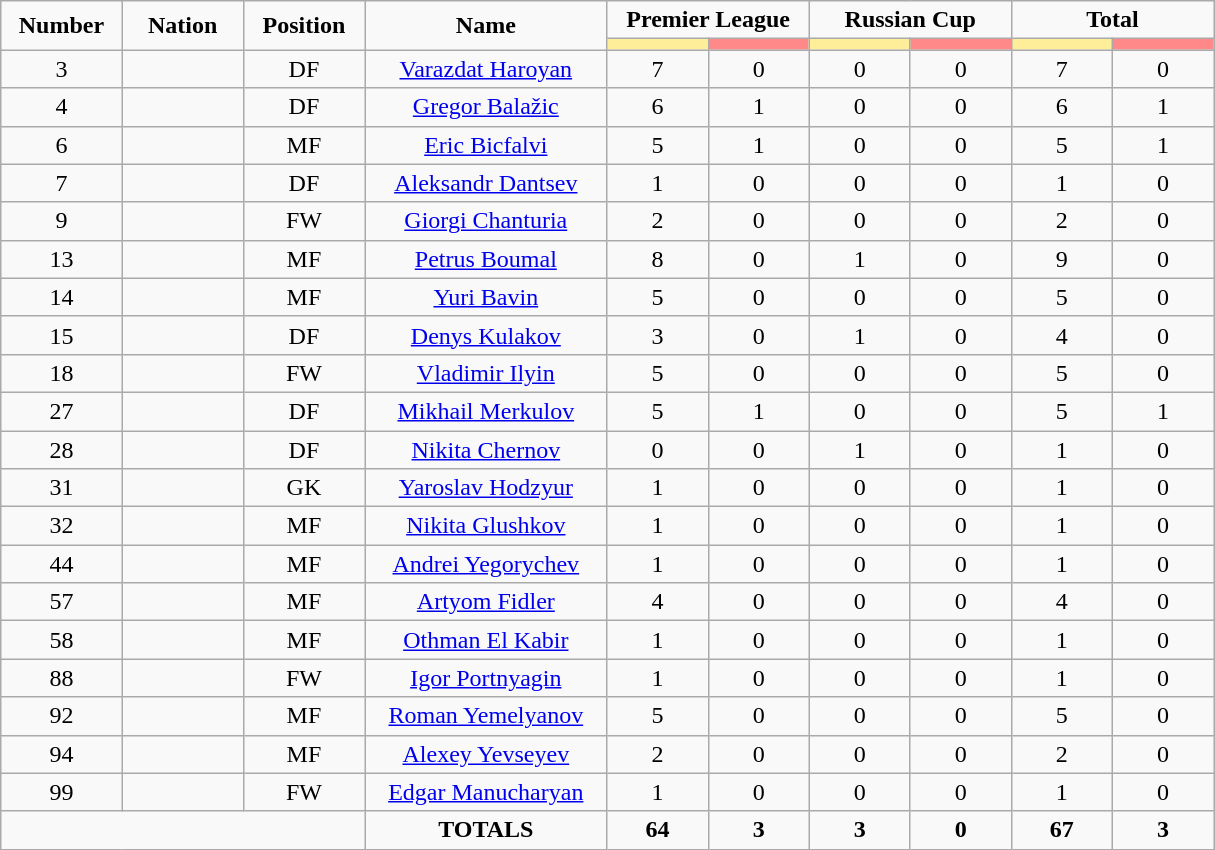<table class="wikitable" style="font-size: 100%; text-align: center;">
<tr>
<td rowspan="2" width="10%" align="center"><strong>Number</strong></td>
<td rowspan="2" width="10%" align="center"><strong>Nation</strong></td>
<td rowspan="2" width="10%" align="center"><strong>Position</strong></td>
<td rowspan="2" width="20%" align="center"><strong>Name</strong></td>
<td colspan="2" align="center"><strong>Premier League</strong></td>
<td colspan="2" align="center"><strong>Russian Cup</strong></td>
<td colspan="2" align="center"><strong>Total</strong></td>
</tr>
<tr>
<th width=60 style="background: #FFEE99"></th>
<th width=60 style="background: #FF8888"></th>
<th width=60 style="background: #FFEE99"></th>
<th width=60 style="background: #FF8888"></th>
<th width=60 style="background: #FFEE99"></th>
<th width=60 style="background: #FF8888"></th>
</tr>
<tr>
<td>3</td>
<td></td>
<td>DF</td>
<td><a href='#'>Varazdat Haroyan</a></td>
<td>7</td>
<td>0</td>
<td>0</td>
<td>0</td>
<td>7</td>
<td>0</td>
</tr>
<tr>
<td>4</td>
<td></td>
<td>DF</td>
<td><a href='#'>Gregor Balažic</a></td>
<td>6</td>
<td>1</td>
<td>0</td>
<td>0</td>
<td>6</td>
<td>1</td>
</tr>
<tr>
<td>6</td>
<td></td>
<td>MF</td>
<td><a href='#'>Eric Bicfalvi</a></td>
<td>5</td>
<td>1</td>
<td>0</td>
<td>0</td>
<td>5</td>
<td>1</td>
</tr>
<tr>
<td>7</td>
<td></td>
<td>DF</td>
<td><a href='#'>Aleksandr Dantsev</a></td>
<td>1</td>
<td>0</td>
<td>0</td>
<td>0</td>
<td>1</td>
<td>0</td>
</tr>
<tr>
<td>9</td>
<td></td>
<td>FW</td>
<td><a href='#'>Giorgi Chanturia</a></td>
<td>2</td>
<td>0</td>
<td>0</td>
<td>0</td>
<td>2</td>
<td>0</td>
</tr>
<tr>
<td>13</td>
<td></td>
<td>MF</td>
<td><a href='#'>Petrus Boumal</a></td>
<td>8</td>
<td>0</td>
<td>1</td>
<td>0</td>
<td>9</td>
<td>0</td>
</tr>
<tr>
<td>14</td>
<td></td>
<td>MF</td>
<td><a href='#'>Yuri Bavin</a></td>
<td>5</td>
<td>0</td>
<td>0</td>
<td>0</td>
<td>5</td>
<td>0</td>
</tr>
<tr>
<td>15</td>
<td></td>
<td>DF</td>
<td><a href='#'>Denys Kulakov</a></td>
<td>3</td>
<td>0</td>
<td>1</td>
<td>0</td>
<td>4</td>
<td>0</td>
</tr>
<tr>
<td>18</td>
<td></td>
<td>FW</td>
<td><a href='#'>Vladimir Ilyin</a></td>
<td>5</td>
<td>0</td>
<td>0</td>
<td>0</td>
<td>5</td>
<td>0</td>
</tr>
<tr>
<td>27</td>
<td></td>
<td>DF</td>
<td><a href='#'>Mikhail Merkulov</a></td>
<td>5</td>
<td>1</td>
<td>0</td>
<td>0</td>
<td>5</td>
<td>1</td>
</tr>
<tr>
<td>28</td>
<td></td>
<td>DF</td>
<td><a href='#'>Nikita Chernov</a></td>
<td>0</td>
<td>0</td>
<td>1</td>
<td>0</td>
<td>1</td>
<td>0</td>
</tr>
<tr>
<td>31</td>
<td></td>
<td>GK</td>
<td><a href='#'>Yaroslav Hodzyur</a></td>
<td>1</td>
<td>0</td>
<td>0</td>
<td>0</td>
<td>1</td>
<td>0</td>
</tr>
<tr>
<td>32</td>
<td></td>
<td>MF</td>
<td><a href='#'>Nikita Glushkov</a></td>
<td>1</td>
<td>0</td>
<td>0</td>
<td>0</td>
<td>1</td>
<td>0</td>
</tr>
<tr>
<td>44</td>
<td></td>
<td>MF</td>
<td><a href='#'>Andrei Yegorychev</a></td>
<td>1</td>
<td>0</td>
<td>0</td>
<td>0</td>
<td>1</td>
<td>0</td>
</tr>
<tr>
<td>57</td>
<td></td>
<td>MF</td>
<td><a href='#'>Artyom Fidler</a></td>
<td>4</td>
<td>0</td>
<td>0</td>
<td>0</td>
<td>4</td>
<td>0</td>
</tr>
<tr>
<td>58</td>
<td></td>
<td>MF</td>
<td><a href='#'>Othman El Kabir</a></td>
<td>1</td>
<td>0</td>
<td>0</td>
<td>0</td>
<td>1</td>
<td>0</td>
</tr>
<tr>
<td>88</td>
<td></td>
<td>FW</td>
<td><a href='#'>Igor Portnyagin</a></td>
<td>1</td>
<td>0</td>
<td>0</td>
<td>0</td>
<td>1</td>
<td>0</td>
</tr>
<tr>
<td>92</td>
<td></td>
<td>MF</td>
<td><a href='#'>Roman Yemelyanov</a></td>
<td>5</td>
<td>0</td>
<td>0</td>
<td>0</td>
<td>5</td>
<td>0</td>
</tr>
<tr>
<td>94</td>
<td></td>
<td>MF</td>
<td><a href='#'>Alexey Yevseyev</a></td>
<td>2</td>
<td>0</td>
<td>0</td>
<td>0</td>
<td>2</td>
<td>0</td>
</tr>
<tr>
<td>99</td>
<td></td>
<td>FW</td>
<td><a href='#'>Edgar Manucharyan</a></td>
<td>1</td>
<td>0</td>
<td>0</td>
<td>0</td>
<td>1</td>
<td>0</td>
</tr>
<tr>
<td colspan="3"></td>
<td><strong>TOTALS</strong></td>
<td><strong>64</strong></td>
<td><strong>3</strong></td>
<td><strong>3</strong></td>
<td><strong>0</strong></td>
<td><strong>67</strong></td>
<td><strong>3</strong></td>
</tr>
</table>
